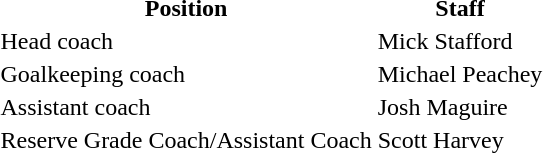<table>
<tr>
<th>Position</th>
<th>Staff</th>
</tr>
<tr>
<td>Head coach</td>
<td>Mick Stafford</td>
</tr>
<tr>
<td>Goalkeeping coach</td>
<td>Michael Peachey</td>
</tr>
<tr>
<td>Assistant coach</td>
<td>Josh Maguire</td>
</tr>
<tr>
<td>Reserve Grade Coach/Assistant Coach</td>
<td>Scott Harvey</td>
</tr>
</table>
